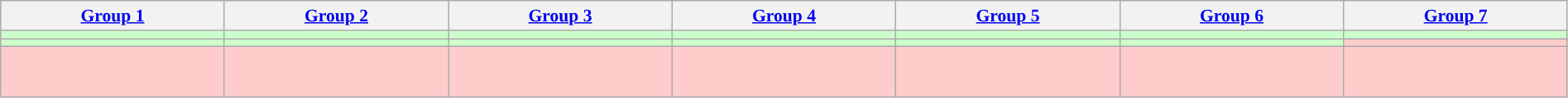<table class="wikitable" style="text-align:center; width:99.96%; font-size:90%;">
<tr>
<th style="width:14.28%"><a href='#'>Group 1</a></th>
<th style="width:14.28%"><a href='#'>Group 2</a></th>
<th style="width:14.28%"><a href='#'>Group 3</a></th>
<th style="width:14.28%"><a href='#'>Group 4</a></th>
<th style="width:14.28%"><a href='#'>Group 5</a></th>
<th style="width:14.28%"><a href='#'>Group 6</a></th>
<th style="width:14.28%"><a href='#'>Group 7</a></th>
</tr>
<tr style="background:#ccffcc;">
<td style="vertical-align:top"></td>
<td style="vertical-align:top"></td>
<td style="vertical-align:top"></td>
<td style="vertical-align:top"></td>
<td style="vertical-align:top"></td>
<td style="vertical-align:top"></td>
<td style="vertical-align:top"></td>
</tr>
<tr style="background:#ccffcc;">
<td style="vertical-align:top"></td>
<td style="vertical-align:top"></td>
<td style="vertical-align:top"></td>
<td style="vertical-align:top"></td>
<td style="vertical-align:top"></td>
<td style="vertical-align:top"></td>
<td style="background:#ffcccc; vertical-align:top"></td>
</tr>
<tr style="background:#ffcccc;">
<td style="vertical-align:top"><br><br></td>
<td style="vertical-align:top"><br><br></td>
<td style="vertical-align:top"><br><br></td>
<td style="vertical-align:top"><br><br></td>
<td style="vertical-align:top"><br><br></td>
<td style="vertical-align:top"><br><br></td>
<td style="vertical-align:top"></td>
</tr>
</table>
